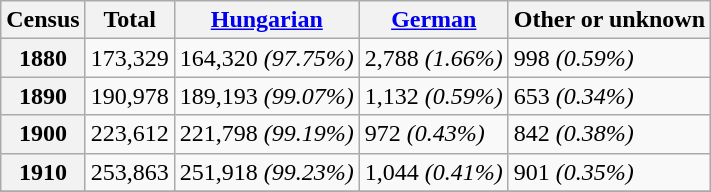<table class="wikitable">
<tr>
<th>Census</th>
<th>Total</th>
<th><a href='#'>Hungarian</a></th>
<th><a href='#'>German</a></th>
<th>Other or unknown</th>
</tr>
<tr>
<th>1880</th>
<td>173,329</td>
<td>164,320 <em>(97.75%)</em></td>
<td>2,788 <em>(1.66%)</em></td>
<td>998 <em>(0.59%)</em></td>
</tr>
<tr>
<th>1890</th>
<td>190,978</td>
<td>189,193 <em>(99.07%)</em></td>
<td>1,132 <em>(0.59%)</em></td>
<td>653 <em>(0.34%)</em></td>
</tr>
<tr>
<th>1900</th>
<td>223,612</td>
<td>221,798 <em>(99.19%)</em></td>
<td>972 <em>(0.43%)</em></td>
<td>842 <em>(0.38%)</em></td>
</tr>
<tr>
<th>1910</th>
<td>253,863</td>
<td>251,918 <em>(99.23%)</em></td>
<td>1,044 <em>(0.41%)</em></td>
<td>901 <em>(0.35%)</em></td>
</tr>
<tr>
</tr>
</table>
